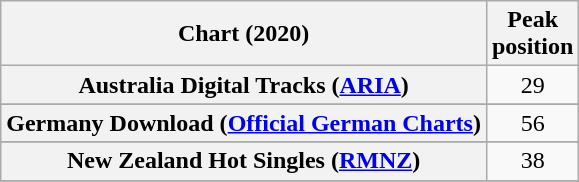<table class="wikitable sortable plainrowheaders" style="text-align:center">
<tr>
<th scope="col">Chart (2020)</th>
<th scope="col">Peak <br>position</th>
</tr>
<tr>
<th scope="row">Australia Digital Tracks (<a href='#'>ARIA</a>)</th>
<td>29</td>
</tr>
<tr>
</tr>
<tr>
</tr>
<tr>
</tr>
<tr>
</tr>
<tr>
<th scope="row">Germany Download (<a href='#'>Official German Charts</a>)</th>
<td>56</td>
</tr>
<tr>
</tr>
<tr>
</tr>
<tr>
</tr>
<tr>
<th scope="row">New Zealand Hot Singles (<a href='#'>RMNZ</a>)</th>
<td>38</td>
</tr>
<tr>
</tr>
<tr>
</tr>
<tr>
</tr>
<tr>
</tr>
<tr>
</tr>
</table>
